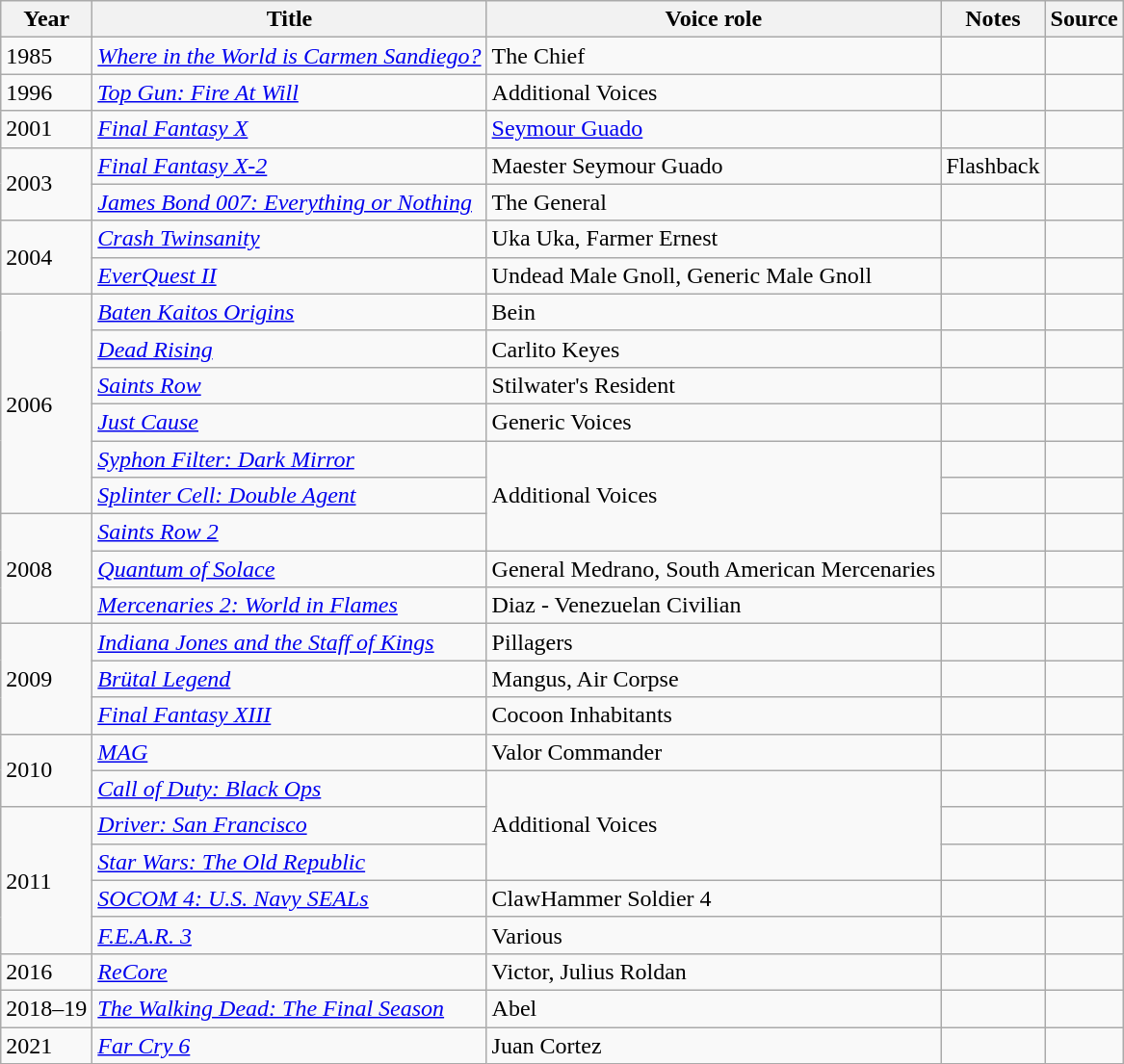<table class="wikitable sortable">
<tr>
<th>Year</th>
<th>Title</th>
<th>Voice role</th>
<th>Notes</th>
<th>Source</th>
</tr>
<tr>
<td>1985</td>
<td><em><a href='#'>Where in the World is Carmen Sandiego?</a></em></td>
<td>The Chief</td>
<td></td>
<td></td>
</tr>
<tr>
<td>1996</td>
<td><em><a href='#'>Top Gun: Fire At Will</a></em></td>
<td>Additional Voices</td>
<td></td>
<td></td>
</tr>
<tr>
<td>2001</td>
<td><em><a href='#'>Final Fantasy X</a></em></td>
<td><a href='#'>Seymour Guado</a></td>
<td></td>
<td></td>
</tr>
<tr>
<td rowspan = "2">2003</td>
<td><em><a href='#'>Final Fantasy X-2</a></em></td>
<td>Maester Seymour Guado</td>
<td>Flashback</td>
<td></td>
</tr>
<tr>
<td><em><a href='#'>James Bond 007: Everything or Nothing</a></em></td>
<td>The General</td>
<td></td>
<td></td>
</tr>
<tr>
<td rowspan = "2">2004</td>
<td><em><a href='#'>Crash Twinsanity</a></em></td>
<td>Uka Uka, Farmer Ernest</td>
<td></td>
<td></td>
</tr>
<tr>
<td><em><a href='#'>EverQuest II</a></em></td>
<td>Undead Male Gnoll, Generic Male Gnoll</td>
<td></td>
<td></td>
</tr>
<tr>
<td rowspan = "6">2006</td>
<td><em><a href='#'>Baten Kaitos Origins</a></em></td>
<td>Bein</td>
<td></td>
<td></td>
</tr>
<tr>
<td><em><a href='#'>Dead Rising</a></em></td>
<td>Carlito Keyes</td>
<td></td>
<td></td>
</tr>
<tr>
<td><em><a href='#'>Saints Row</a></em></td>
<td>Stilwater's Resident</td>
<td></td>
<td></td>
</tr>
<tr>
<td><em><a href='#'>Just Cause</a></em></td>
<td>Generic Voices</td>
<td></td>
<td></td>
</tr>
<tr>
<td><em><a href='#'>Syphon Filter: Dark Mirror</a></em></td>
<td rowspan = "3">Additional Voices</td>
<td></td>
<td></td>
</tr>
<tr>
<td><em><a href='#'>Splinter Cell: Double Agent</a></em></td>
<td></td>
<td></td>
</tr>
<tr>
<td rowspan = "3">2008</td>
<td><em><a href='#'>Saints Row 2</a></em></td>
<td></td>
<td></td>
</tr>
<tr>
<td><em><a href='#'>Quantum of Solace</a></em></td>
<td>General Medrano, South American Mercenaries</td>
<td></td>
<td></td>
</tr>
<tr>
<td><em><a href='#'>Mercenaries 2: World in Flames</a></em></td>
<td>Diaz - Venezuelan Civilian</td>
<td></td>
<td></td>
</tr>
<tr>
<td rowspan = "3">2009</td>
<td><em><a href='#'>Indiana Jones and the Staff of Kings</a></em></td>
<td>Pillagers</td>
<td></td>
<td></td>
</tr>
<tr>
<td><em><a href='#'>Brütal Legend</a></em></td>
<td>Mangus, Air Corpse</td>
<td></td>
<td></td>
</tr>
<tr>
<td><em><a href='#'>Final Fantasy XIII</a></em></td>
<td>Cocoon Inhabitants</td>
<td></td>
<td></td>
</tr>
<tr>
<td rowspan = "2">2010</td>
<td><em><a href='#'>MAG</a></em></td>
<td>Valor Commander</td>
<td></td>
<td></td>
</tr>
<tr>
<td><em><a href='#'>Call of Duty: Black Ops</a></em></td>
<td rowspan = "3">Additional Voices</td>
<td></td>
<td></td>
</tr>
<tr>
<td rowspan = "4">2011</td>
<td><em><a href='#'>Driver: San Francisco</a></em></td>
<td></td>
<td></td>
</tr>
<tr>
<td><em><a href='#'>Star Wars: The Old Republic</a></em></td>
<td></td>
<td></td>
</tr>
<tr>
<td><em><a href='#'>SOCOM 4: U.S. Navy SEALs</a></em></td>
<td>ClawHammer Soldier 4</td>
<td></td>
<td></td>
</tr>
<tr>
<td><em><a href='#'>F.E.A.R. 3</a></em></td>
<td>Various</td>
<td></td>
<td></td>
</tr>
<tr>
<td>2016</td>
<td><em><a href='#'>ReCore</a></em></td>
<td>Victor, Julius Roldan</td>
<td></td>
<td></td>
</tr>
<tr>
<td>2018–19</td>
<td><em><a href='#'>The Walking Dead: The Final Season</a></em></td>
<td>Abel</td>
<td></td>
<td></td>
</tr>
<tr>
<td>2021</td>
<td><em><a href='#'>Far Cry 6</a></em></td>
<td>Juan Cortez</td>
<td></td>
<td></td>
</tr>
</table>
